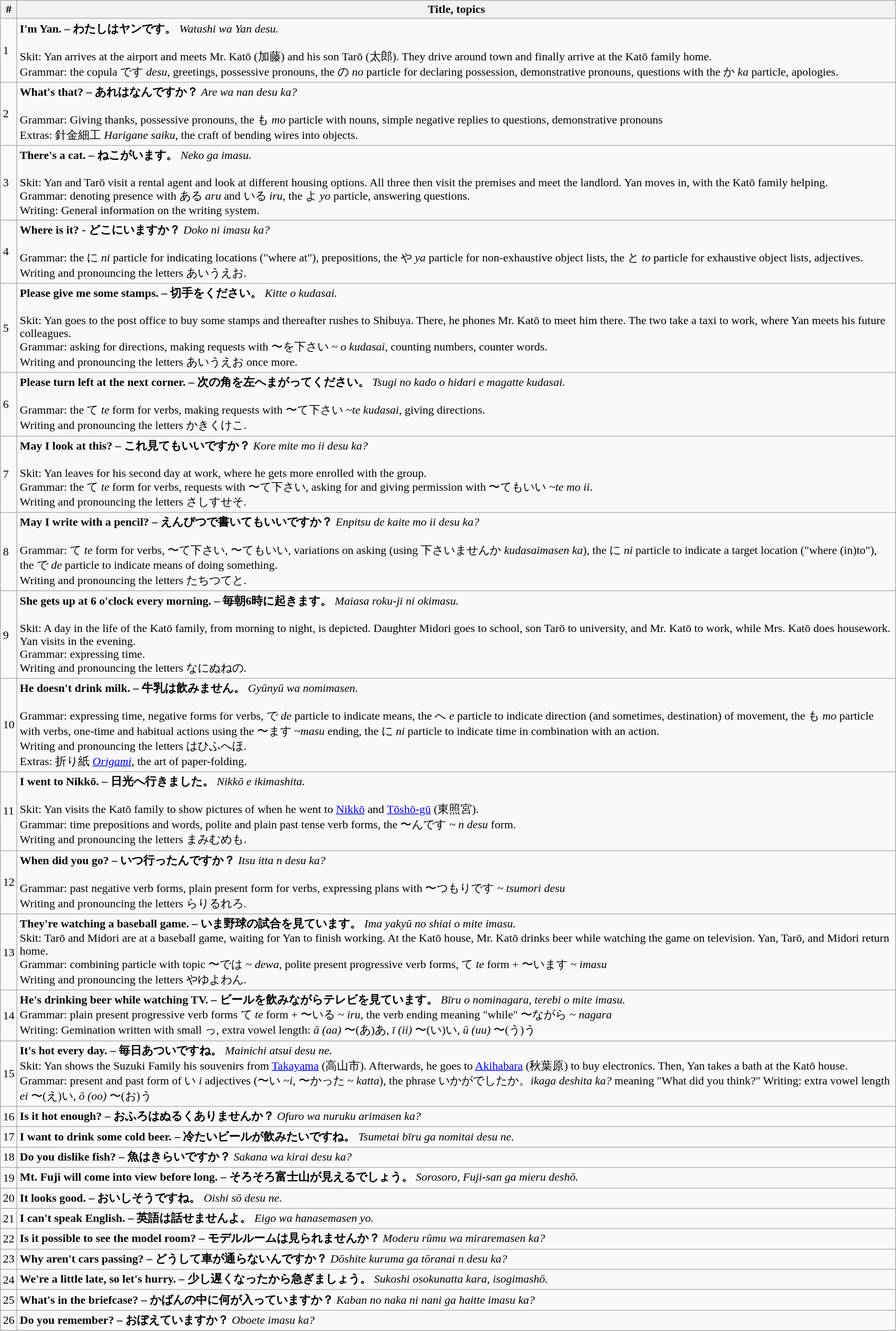<table class="wikitable">
<tr>
<th>#</th>
<th>Title, topics</th>
</tr>
<tr>
<td>1</td>
<td><strong>I'm Yan. – わたしはヤンです。</strong> <em>Watashi wa Yan desu.</em><br><br>Skit: Yan arrives at the airport and meets Mr. Katō (加藤) and his son Tarō (太郎). They drive around town and finally arrive at the Katō family home.<br>
Grammar: the copula です <em>desu</em>, greetings, possessive pronouns, the の <em>no</em> particle for declaring possession, demonstrative pronouns, questions with the か <em>ka</em> particle, apologies.</td>
</tr>
<tr>
<td>2</td>
<td><strong>What's that? – あれはなんですか？</strong> <em>Are wa nan desu ka?</em><br><br>Grammar: Giving thanks, possessive pronouns, the も <em>mo</em> particle with nouns, simple negative replies to questions, demonstrative pronouns<br>
Extras: 針金細工 <em>Harigane saiku</em>, the craft of bending wires into objects.</td>
</tr>
<tr>
<td>3</td>
<td><strong>There's a cat. – ねこがいます。</strong> <em>Neko ga imasu.</em><br><br>Skit: Yan and Tarō visit a rental agent and look at different housing options. All three then visit the premises and meet the landlord. Yan moves in, with the Katō family helping.<br>
Grammar: denoting presence with ある <em>aru</em> and いる <em>iru</em>, the よ <em>yo</em> particle, answering questions.<br>
Writing: General information on the writing system.</td>
</tr>
<tr>
<td>4</td>
<td><strong>Where is it? - どこにいますか？</strong> <em>Doko ni imasu ka?</em><br><br>Grammar: the に <em>ni</em> particle for indicating locations ("where at"), prepositions, the や <em>ya</em> particle for non-exhaustive object lists, the と <em>to</em> particle for exhaustive object lists, adjectives.<br>
Writing and pronouncing the letters あいうえお.</td>
</tr>
<tr>
<td>5</td>
<td><strong>Please give me some stamps. – 切手をください。</strong> <em>Kitte o kudasai.</em><br><br>Skit: Yan goes to the post office to buy some stamps and thereafter rushes to Shibuya. There, he phones Mr. Katō to meet him there. The two take a taxi to work, where Yan meets his future colleagues.<br>
Grammar: asking for directions, making requests with 〜を下さい <em>~ o kudasai</em>, counting numbers, counter words.<br>
Writing and pronouncing the letters あいうえお once more.</td>
</tr>
<tr>
<td>6</td>
<td><strong>Please turn left at the next corner. – 次の角を左へまがってください。</strong> <em>Tsugi no kado o hidari e magatte kudasai.</em><br><br>Grammar: the て <em>te</em> form for verbs, making requests with 〜て下さい <em>~te kudasai</em>, giving directions.<br>
Writing and pronouncing the letters かきくけこ.</td>
</tr>
<tr>
<td>7</td>
<td><strong>May I look at this? – これ見てもいいですか？</strong> <em>Kore mite mo ii desu ka?</em><br><br>Skit: Yan leaves for his second day at work, where he gets more enrolled with the group.<br>
Grammar: the て <em>te</em> form for verbs, requests with 〜て下さい, asking for and giving permission with 〜てもいい <em>~te mo ii</em>.<br>
Writing and pronouncing the letters さしすせそ.</td>
</tr>
<tr>
<td>8</td>
<td><strong>May I write with a pencil? – えんぴつで書いてもいいですか？</strong> <em>Enpitsu de kaite mo ii desu ka?</em><br><br>Grammar: て <em>te</em> form for verbs, 〜て下さい, 〜てもいい, variations on asking (using 下さいませんか <em>kudasaimasen ka</em>), the に <em>ni</em> particle to indicate a target location ("where (in)to"), the で <em>de</em> particle to indicate means of doing something.<br>
Writing and pronouncing the letters たちつてと.</td>
</tr>
<tr>
<td>9</td>
<td><strong>She gets up at 6 o'clock every morning. – 毎朝6時に起きます。</strong> <em>Maiasa roku-ji ni okimasu.</em><br><br>Skit: A day in the life of the Katō family, from morning to night, is depicted. Daughter Midori goes to school, son Tarō to university, and Mr. Katō to work, while Mrs. Katō does housework. Yan visits in the evening.<br>
Grammar: expressing time.<br>
Writing and pronouncing the letters なにぬねの.</td>
</tr>
<tr>
<td>10</td>
<td><strong>He doesn't drink milk. – 牛乳は飲みません。</strong> <em>Gyūnyū wa nomimasen.</em><br><br>Grammar: expressing time, negative forms for verbs, で <em>de</em> particle to indicate means, the へ <em>e</em> particle to indicate direction (and sometimes, destination) of movement, the も <em>mo</em> particle with verbs, one-time and habitual actions using the 〜ます <em>~masu</em> ending, the に <em>ni</em> particle to indicate time in combination with an action.<br>
Writing and pronouncing the letters はひふへほ.<br>
Extras: 折り紙 <em><a href='#'>Origami</a></em>, the art of paper-folding.</td>
</tr>
<tr>
<td>11</td>
<td><strong>I went to Nikkō. – 日光へ行きました。</strong> <em>Nikkō e ikimashita.</em><br><br>Skit: Yan visits the Katō family to show pictures of when he went to <a href='#'>Nikkō</a> and <a href='#'>Tōshō-gū</a> (東照宮).<br>
Grammar: time prepositions and words, polite and plain past tense verb forms, the 〜んです <em>~ n desu</em> form.<br>
Writing and pronouncing the letters まみむめも.</td>
</tr>
<tr>
<td>12</td>
<td><strong>When did you go? – いつ行ったんですか？</strong> <em>Itsu itta n desu ka?</em><br><br>Grammar: past negative verb forms, plain present form for verbs, expressing plans with 〜つもりです <em>~ tsumori desu</em><br>
Writing and pronouncing the letters らりるれろ.</td>
</tr>
<tr>
<td>13</td>
<td><strong>They're watching a baseball game. – いま野球の試合を見ています。</strong> <em>Ima yakyū no shiai o mite imasu.</em><br>Skit: Tarō and Midori are at a baseball game, waiting for Yan to finish working. At the Katō house, Mr. Katō drinks beer while watching the game on television. Yan, Tarō, and Midori return home.<br>Grammar: combining particle with topic 〜では ~ <em>dewa</em>, polite present progressive verb forms, て <em>te</em> form + 〜います ~ <em>imasu</em><br>Writing and pronouncing the letters やゆよわん.</td>
</tr>
<tr>
<td>14</td>
<td><strong>He's drinking beer while watching TV. – ビールを飲みながらテレビを見ています。</strong> <em>Bīru o nominagara, terebi o mite imasu.</em><br>Grammar: plain present progressive verb forms て <em>te</em> form + 〜いる ~ <em>iru</em>, the verb ending meaning "while" 〜ながら ~ <em>nagara</em><br>Writing: Gemination written with small っ, extra vowel length: <em>ā</em> <em>(aa)</em> 〜(あ)あ, <em>ī</em> <em>(ii)</em> 〜(い)い, <em>ū (uu)</em> 〜(う)う</td>
</tr>
<tr>
<td>15</td>
<td><strong>It's hot every day. – 毎日あついですね。</strong> <em>Mainichi atsui desu ne.</em><br>Skit: Yan shows the Suzuki Family his souvenirs from <a href='#'>Takayama</a> (高山市). Afterwards, he goes to <a href='#'>Akihabara</a> (秋葉原) to buy electronics. Then, Yan takes a bath at the Katō house.<br>Grammar: present and past form of い <em>i</em> adjectives (〜い <em>~i</em>, 〜かった <em>~ katta</em>), the phrase いかがでしたか。<em>ikaga deshita ka?</em> meaning "What did you think?"
Writing: extra vowel length <em>ei</em> 〜(え)い,  <em>ō (oo)</em> 〜(お)う</td>
</tr>
<tr>
<td>16</td>
<td><strong>Is it hot enough? – おふろはぬるくありませんか？</strong> <em>Ofuro wa nuruku arimasen ka?</em></td>
</tr>
<tr>
<td>17</td>
<td><strong>I want to drink some cold beer. – 冷たいビールが飲みたいですね。</strong> <em>Tsumetai bīru ga nomitai desu ne.</em></td>
</tr>
<tr>
<td>18</td>
<td><strong>Do you dislike fish? – 魚はきらいですか？</strong> <em>Sakana wa kirai desu ka?</em></td>
</tr>
<tr>
<td>19</td>
<td><strong>Mt. Fuji will come into view before long. – そろそろ富士山が見えるでしょう。</strong> <em>Sorosoro, Fuji-san ga mieru deshō.</em></td>
</tr>
<tr>
<td>20</td>
<td><strong>It looks good. – おいしそうですね。</strong> <em>Oishi sō desu ne.</em></td>
</tr>
<tr>
<td>21</td>
<td><strong>I can't speak English. – 英語は話せませんよ。</strong> <em>Eigo wa hanasemasen yo.</em></td>
</tr>
<tr>
<td>22</td>
<td><strong>Is it possible to see the model room? – モデルルームは見られませんか？</strong> <em>Moderu rūmu wa miraremasen ka?</em></td>
</tr>
<tr>
<td>23</td>
<td><strong>Why aren't cars passing? – どうして車が通らないんですか？</strong> <em>Dōshite kuruma ga tōranai n desu ka?</em></td>
</tr>
<tr>
<td>24</td>
<td><strong>We're a little late, so let's hurry. – 少し遅くなったから急ぎましょう。</strong> <em>Sukoshi osokunatta kara, isogimashō.</em></td>
</tr>
<tr>
<td>25</td>
<td><strong>What's in the briefcase? – かばんの中に何が入っていますか？</strong> <em>Kaban no naka ni nani ga haitte imasu ka?</em></td>
</tr>
<tr>
<td>26</td>
<td><strong>Do you remember? – おぼえていますか？</strong> <em>Oboete imasu ka?</em></td>
</tr>
</table>
